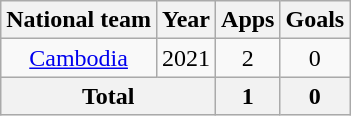<table class="wikitable" style="text-align:center">
<tr>
<th>National team</th>
<th>Year</th>
<th>Apps</th>
<th>Goals</th>
</tr>
<tr>
<td rowspan="1"><a href='#'>Cambodia</a></td>
<td>2021</td>
<td>2</td>
<td>0</td>
</tr>
<tr>
<th colspan=2>Total</th>
<th>1</th>
<th>0</th>
</tr>
</table>
